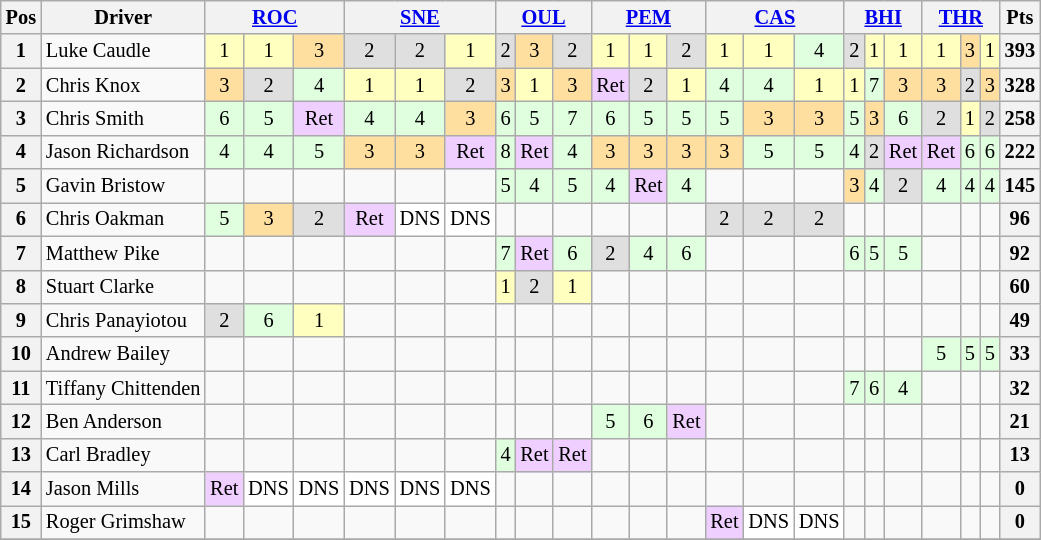<table class="wikitable" style="font-size: 85%; text-align: center;">
<tr valign="top">
<th valign="middle">Pos</th>
<th valign="middle">Driver</th>
<th colspan="3"><a href='#'>ROC</a></th>
<th colspan="3"><a href='#'>SNE</a></th>
<th colspan="3"><a href='#'>OUL</a></th>
<th colspan="3"><a href='#'>PEM</a></th>
<th colspan="3"><a href='#'>CAS</a></th>
<th colspan="3"><a href='#'>BHI</a></th>
<th colspan="3"><a href='#'>THR</a></th>
<th valign=middle>Pts</th>
</tr>
<tr>
<th>1</th>
<td align=left>Luke Caudle</td>
<td style="background:#ffffbf;">1</td>
<td style="background:#ffffbf;">1</td>
<td style="background:#ffdf9f;">3</td>
<td style="background:#dfdfdf;">2</td>
<td style="background:#dfdfdf;">2</td>
<td style="background:#ffffbf;">1</td>
<td style="background:#dfdfdf;">2</td>
<td style="background:#ffdf9f;">3</td>
<td style="background:#dfdfdf;">2</td>
<td style="background:#ffffbf;">1</td>
<td style="background:#ffffbf;">1</td>
<td style="background:#dfdfdf;">2</td>
<td style="background:#ffffbf;">1</td>
<td style="background:#ffffbf;">1</td>
<td style="background:#dfffdf;">4</td>
<td style="background:#dfdfdf;">2</td>
<td style="background:#ffffbf;">1</td>
<td style="background:#ffffbf;">1</td>
<td style="background:#ffffbf;">1</td>
<td style="background:#ffdf9f;">3</td>
<td style="background:#ffffbf;">1</td>
<th>393</th>
</tr>
<tr>
<th>2</th>
<td align=left>Chris Knox</td>
<td style="background:#ffdf9f;">3</td>
<td style="background:#dfdfdf;">2</td>
<td style="background:#dfffdf;">4</td>
<td style="background:#ffffbf;">1</td>
<td style="background:#ffffbf;">1</td>
<td style="background:#dfdfdf;">2</td>
<td style="background:#ffdf9f;">3</td>
<td style="background:#ffffbf;">1</td>
<td style="background:#ffdf9f;">3</td>
<td style="background:#efcfff;">Ret</td>
<td style="background:#dfdfdf;">2</td>
<td style="background:#ffffbf;">1</td>
<td style="background:#dfffdf;">4</td>
<td style="background:#dfffdf;">4</td>
<td style="background:#ffffbf;">1</td>
<td style="background:#ffffbf;">1</td>
<td style="background:#dfffdf;">7</td>
<td style="background:#ffdf9f;">3</td>
<td style="background:#ffdf9f;">3</td>
<td style="background:#dfdfdf;">2</td>
<td style="background:#ffdf9f;">3</td>
<th>328</th>
</tr>
<tr>
<th>3</th>
<td align=left>Chris Smith</td>
<td style="background:#dfffdf;">6</td>
<td style="background:#dfffdf;">5</td>
<td style="background:#efcfff;">Ret</td>
<td style="background:#dfffdf;">4</td>
<td style="background:#dfffdf;">4</td>
<td style="background:#ffdf9f;">3</td>
<td style="background:#dfffdf;">6</td>
<td style="background:#dfffdf;">5</td>
<td style="background:#dfffdf;">7</td>
<td style="background:#dfffdf;">6</td>
<td style="background:#dfffdf;">5</td>
<td style="background:#dfffdf;">5</td>
<td style="background:#dfffdf;">5</td>
<td style="background:#ffdf9f;">3</td>
<td style="background:#ffdf9f;">3</td>
<td style="background:#dfffdf;">5</td>
<td style="background:#ffdf9f;">3</td>
<td style="background:#dfffdf;">6</td>
<td style="background:#dfdfdf;">2</td>
<td style="background:#ffffbf;">1</td>
<td style="background:#dfdfdf;">2</td>
<th>258</th>
</tr>
<tr>
<th>4</th>
<td align=left>Jason Richardson</td>
<td style="background:#dfffdf;">4</td>
<td style="background:#dfffdf;">4</td>
<td style="background:#dfffdf;">5</td>
<td style="background:#ffdf9f;">3</td>
<td style="background:#ffdf9f;">3</td>
<td style="background:#efcfff;">Ret</td>
<td style="background:#dfffdf;">8</td>
<td style="background:#efcfff;">Ret</td>
<td style="background:#dfffdf;">4</td>
<td style="background:#ffdf9f;">3</td>
<td style="background:#ffdf9f;">3</td>
<td style="background:#ffdf9f;">3</td>
<td style="background:#ffdf9f;">3</td>
<td style="background:#dfffdf;">5</td>
<td style="background:#dfffdf;">5</td>
<td style="background:#dfffdf;">4</td>
<td style="background:#dfdfdf;">2</td>
<td style="background:#efcfff;">Ret</td>
<td style="background:#efcfff;">Ret</td>
<td style="background:#dfffdf;">6</td>
<td style="background:#dfffdf;">6</td>
<th>222</th>
</tr>
<tr>
<th>5</th>
<td align=left>Gavin Bristow</td>
<td></td>
<td></td>
<td></td>
<td></td>
<td></td>
<td></td>
<td style="background:#dfffdf;">5</td>
<td style="background:#dfffdf;">4</td>
<td style="background:#dfffdf;">5</td>
<td style="background:#dfffdf;">4</td>
<td style="background:#efcfff;">Ret</td>
<td style="background:#dfffdf;">4</td>
<td></td>
<td></td>
<td></td>
<td style="background:#ffdf9f;">3</td>
<td style="background:#dfffdf;">4</td>
<td style="background:#dfdfdf;">2</td>
<td style="background:#dfffdf;">4</td>
<td style="background:#dfffdf;">4</td>
<td style="background:#dfffdf;">4</td>
<th>145</th>
</tr>
<tr>
<th>6</th>
<td align=left>Chris Oakman</td>
<td style="background:#dfffdf;">5</td>
<td style="background:#ffdf9f;">3</td>
<td style="background:#dfdfdf;">2</td>
<td style="background:#efcfff;">Ret</td>
<td style="background:#ffffff;">DNS</td>
<td style="background:#ffffff;">DNS</td>
<td></td>
<td></td>
<td></td>
<td></td>
<td></td>
<td></td>
<td style="background:#dfdfdf;">2</td>
<td style="background:#dfdfdf;">2</td>
<td style="background:#dfdfdf;">2</td>
<td></td>
<td></td>
<td></td>
<td></td>
<td></td>
<td></td>
<th>96</th>
</tr>
<tr>
<th>7</th>
<td align=left>Matthew Pike</td>
<td></td>
<td></td>
<td></td>
<td></td>
<td></td>
<td></td>
<td style="background:#dfffdf;">7</td>
<td style="background:#efcfff;">Ret</td>
<td style="background:#dfffdf;">6</td>
<td style="background:#dfdfdf;">2</td>
<td style="background:#dfffdf;">4</td>
<td style="background:#dfffdf;">6</td>
<td></td>
<td></td>
<td></td>
<td style="background:#dfffdf;">6</td>
<td style="background:#dfffdf;">5</td>
<td style="background:#dfffdf;">5</td>
<td></td>
<td></td>
<td></td>
<th>92</th>
</tr>
<tr>
<th>8</th>
<td align=left>Stuart Clarke</td>
<td></td>
<td></td>
<td></td>
<td></td>
<td></td>
<td></td>
<td style="background:#ffffbf;">1</td>
<td style="background:#dfdfdf;">2</td>
<td style="background:#ffffbf;">1</td>
<td></td>
<td></td>
<td></td>
<td></td>
<td></td>
<td></td>
<td></td>
<td></td>
<td></td>
<td></td>
<td></td>
<td></td>
<th>60</th>
</tr>
<tr>
<th>9</th>
<td align=left>Chris Panayiotou</td>
<td style="background:#dfdfdf;">2</td>
<td style="background:#dfffdf;">6</td>
<td style="background:#ffffbf;">1</td>
<td></td>
<td></td>
<td></td>
<td></td>
<td></td>
<td></td>
<td></td>
<td></td>
<td></td>
<td></td>
<td></td>
<td></td>
<td></td>
<td></td>
<td></td>
<td></td>
<td></td>
<td></td>
<th>49</th>
</tr>
<tr>
<th>10</th>
<td align=left>Andrew Bailey</td>
<td></td>
<td></td>
<td></td>
<td></td>
<td></td>
<td></td>
<td></td>
<td></td>
<td></td>
<td></td>
<td></td>
<td></td>
<td></td>
<td></td>
<td></td>
<td></td>
<td></td>
<td></td>
<td style="background:#dfffdf;">5</td>
<td style="background:#dfffdf;">5</td>
<td style="background:#dfffdf;">5</td>
<th>33</th>
</tr>
<tr>
<th>11</th>
<td align=left>Tiffany Chittenden</td>
<td></td>
<td></td>
<td></td>
<td></td>
<td></td>
<td></td>
<td></td>
<td></td>
<td></td>
<td></td>
<td></td>
<td></td>
<td></td>
<td></td>
<td></td>
<td style="background:#dfffdf;">7</td>
<td style="background:#dfffdf;">6</td>
<td style="background:#dfffdf;">4</td>
<td></td>
<td></td>
<td></td>
<th>32</th>
</tr>
<tr>
<th>12</th>
<td align=left>Ben Anderson</td>
<td></td>
<td></td>
<td></td>
<td></td>
<td></td>
<td></td>
<td></td>
<td></td>
<td></td>
<td style="background:#dfffdf;">5</td>
<td style="background:#dfffdf;">6</td>
<td style="background:#efcfff;">Ret</td>
<td></td>
<td></td>
<td></td>
<td></td>
<td></td>
<td></td>
<td></td>
<td></td>
<td></td>
<th>21</th>
</tr>
<tr>
<th>13</th>
<td align=left>Carl Bradley</td>
<td></td>
<td></td>
<td></td>
<td></td>
<td></td>
<td></td>
<td style="background:#dfffdf;">4</td>
<td style="background:#efcfff;">Ret</td>
<td style="background:#efcfff;">Ret</td>
<td></td>
<td></td>
<td></td>
<td></td>
<td></td>
<td></td>
<td></td>
<td></td>
<td></td>
<td></td>
<td></td>
<td></td>
<th>13</th>
</tr>
<tr>
<th>14</th>
<td align=left>Jason Mills</td>
<td style="background:#efcfff;">Ret</td>
<td style="background:#ffffff;">DNS</td>
<td style="background:#ffffff;">DNS</td>
<td style="background:#ffffff;">DNS</td>
<td style="background:#ffffff;">DNS</td>
<td style="background:#ffffff;">DNS</td>
<td></td>
<td></td>
<td></td>
<td></td>
<td></td>
<td></td>
<td></td>
<td></td>
<td></td>
<td></td>
<td></td>
<td></td>
<td></td>
<td></td>
<td></td>
<th>0</th>
</tr>
<tr>
<th>15</th>
<td align=left>Roger Grimshaw</td>
<td></td>
<td></td>
<td></td>
<td></td>
<td></td>
<td></td>
<td></td>
<td></td>
<td></td>
<td></td>
<td></td>
<td></td>
<td style="background:#efcfff;">Ret</td>
<td style="background:#ffffff;">DNS</td>
<td style="background:#ffffff;">DNS</td>
<td></td>
<td></td>
<td></td>
<td></td>
<td></td>
<td></td>
<th>0</th>
</tr>
<tr>
</tr>
</table>
